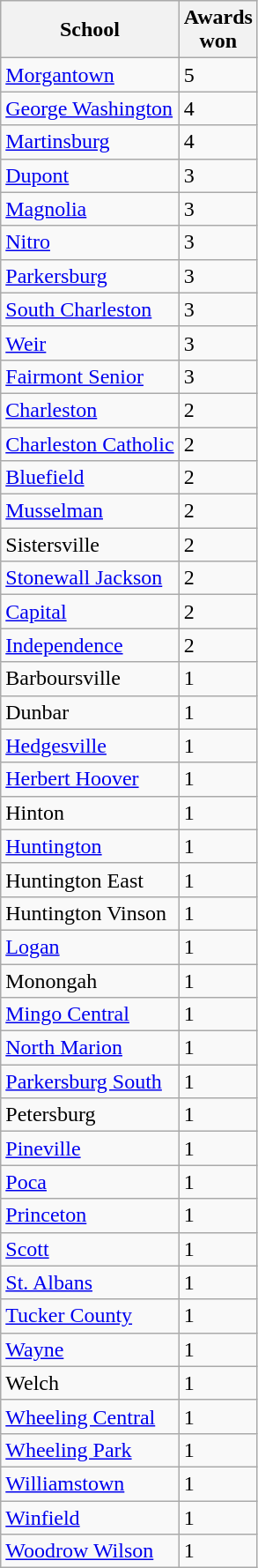<table class="wikitable sortable">
<tr>
<th>School</th>
<th>Awards<br>won</th>
</tr>
<tr>
<td><a href='#'>Morgantown</a></td>
<td>5</td>
</tr>
<tr>
<td><a href='#'>George Washington</a></td>
<td>4</td>
</tr>
<tr>
<td><a href='#'>Martinsburg</a></td>
<td>4</td>
</tr>
<tr>
<td><a href='#'>Dupont</a></td>
<td>3</td>
</tr>
<tr>
<td><a href='#'>Magnolia</a></td>
<td>3</td>
</tr>
<tr>
<td><a href='#'>Nitro</a></td>
<td>3</td>
</tr>
<tr>
<td><a href='#'>Parkersburg</a></td>
<td>3</td>
</tr>
<tr>
<td><a href='#'>South Charleston</a></td>
<td>3</td>
</tr>
<tr>
<td><a href='#'>Weir</a></td>
<td>3</td>
</tr>
<tr>
<td><a href='#'>Fairmont Senior</a></td>
<td>3</td>
</tr>
<tr>
<td><a href='#'>Charleston</a></td>
<td>2</td>
</tr>
<tr>
<td><a href='#'>Charleston Catholic</a></td>
<td>2</td>
</tr>
<tr>
<td><a href='#'>Bluefield</a></td>
<td>2</td>
</tr>
<tr>
<td><a href='#'>Musselman</a></td>
<td>2</td>
</tr>
<tr>
<td>Sistersville</td>
<td>2</td>
</tr>
<tr>
<td><a href='#'>Stonewall Jackson</a></td>
<td>2</td>
</tr>
<tr>
<td><a href='#'>Capital</a></td>
<td>2</td>
</tr>
<tr>
<td><a href='#'>Independence</a></td>
<td>2</td>
</tr>
<tr>
<td>Barboursville</td>
<td>1</td>
</tr>
<tr>
<td>Dunbar</td>
<td>1</td>
</tr>
<tr>
<td><a href='#'>Hedgesville</a></td>
<td>1</td>
</tr>
<tr>
<td><a href='#'>Herbert Hoover</a></td>
<td>1</td>
</tr>
<tr>
<td>Hinton</td>
<td>1</td>
</tr>
<tr>
<td><a href='#'>Huntington</a></td>
<td>1</td>
</tr>
<tr>
<td>Huntington East</td>
<td>1</td>
</tr>
<tr>
<td>Huntington Vinson</td>
<td>1</td>
</tr>
<tr>
<td><a href='#'>Logan</a></td>
<td>1</td>
</tr>
<tr>
<td>Monongah</td>
<td>1</td>
</tr>
<tr>
<td><a href='#'>Mingo Central</a></td>
<td>1</td>
</tr>
<tr>
<td><a href='#'>North Marion</a></td>
<td>1</td>
</tr>
<tr>
<td><a href='#'>Parkersburg South</a></td>
<td>1</td>
</tr>
<tr>
<td>Petersburg</td>
<td>1</td>
</tr>
<tr>
<td><a href='#'>Pineville</a></td>
<td>1</td>
</tr>
<tr>
<td><a href='#'>Poca</a></td>
<td>1</td>
</tr>
<tr>
<td><a href='#'>Princeton</a></td>
<td>1</td>
</tr>
<tr>
<td><a href='#'>Scott</a></td>
<td>1</td>
</tr>
<tr>
<td><a href='#'>St. Albans</a></td>
<td>1</td>
</tr>
<tr>
<td><a href='#'>Tucker County</a></td>
<td>1</td>
</tr>
<tr>
<td><a href='#'>Wayne</a></td>
<td>1</td>
</tr>
<tr>
<td>Welch</td>
<td>1</td>
</tr>
<tr>
<td><a href='#'>Wheeling Central</a></td>
<td>1</td>
</tr>
<tr>
<td><a href='#'>Wheeling Park</a></td>
<td>1</td>
</tr>
<tr>
<td><a href='#'>Williamstown</a></td>
<td>1</td>
</tr>
<tr>
<td><a href='#'>Winfield</a></td>
<td>1</td>
</tr>
<tr>
<td><a href='#'>Woodrow Wilson</a></td>
<td>1</td>
</tr>
</table>
